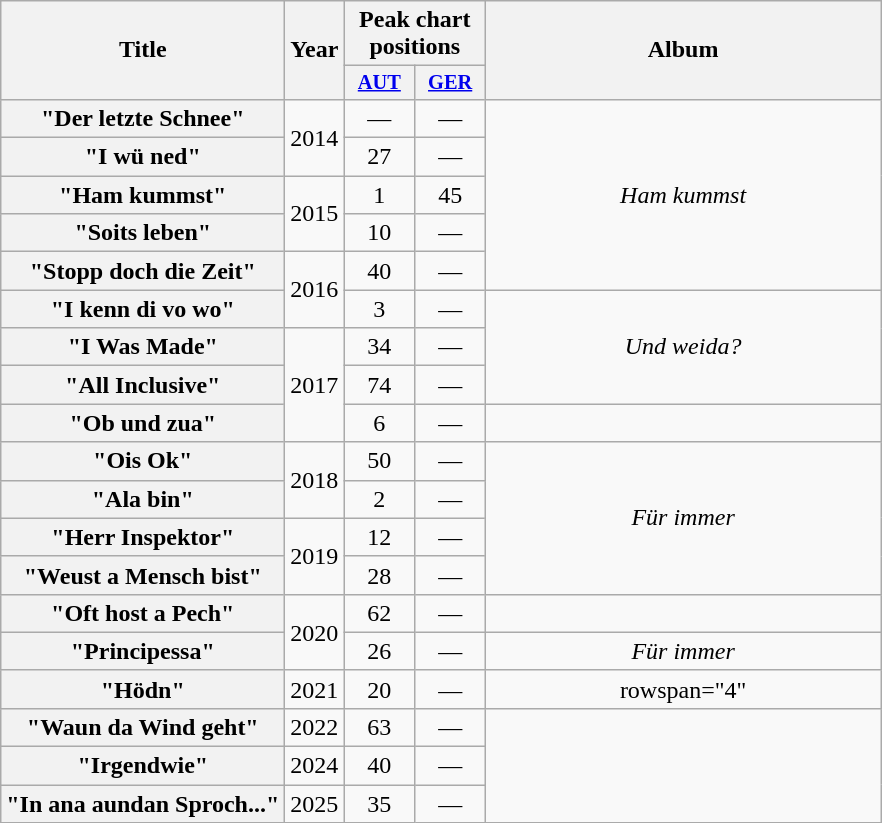<table class="wikitable plainrowheaders" style="text-align:center">
<tr>
<th scope="col" rowspan="2">Title</th>
<th scope="col" rowspan="2">Year</th>
<th scope="col" colspan="2">Peak chart positions</th>
<th scope="col" rowspan="2" style="width:16em;">Album</th>
</tr>
<tr>
<th scope="col" style="width:3em;font-size:85%;"><a href='#'>AUT</a><br></th>
<th scope="col" style="width:3em;font-size:85%;"><a href='#'>GER</a><br></th>
</tr>
<tr>
<th scope="row">"Der letzte Schnee"</th>
<td rowspan="2">2014</td>
<td>—</td>
<td>—</td>
<td rowspan="5"><em>Ham kummst</em></td>
</tr>
<tr>
<th scope="row">"I wü ned"</th>
<td>27</td>
<td>—</td>
</tr>
<tr>
<th scope="row">"Ham kummst"</th>
<td rowspan="2">2015</td>
<td>1</td>
<td>45</td>
</tr>
<tr>
<th scope="row">"Soits leben"</th>
<td>10</td>
<td>—</td>
</tr>
<tr>
<th scope="row">"Stopp doch die Zeit"</th>
<td rowspan="2">2016</td>
<td>40</td>
<td>—</td>
</tr>
<tr>
<th scope="row">"I kenn di vo wo"</th>
<td>3</td>
<td>—</td>
<td rowspan="3"><em>Und weida?</em></td>
</tr>
<tr>
<th scope="row">"I Was Made"</th>
<td rowspan="3">2017</td>
<td>34</td>
<td>—</td>
</tr>
<tr>
<th scope="row">"All Inclusive"</th>
<td>74</td>
<td>—</td>
</tr>
<tr>
<th scope="row">"Ob und zua"</th>
<td>6</td>
<td>—</td>
<td></td>
</tr>
<tr>
<th scope="row">"Ois Ok"</th>
<td rowspan="2">2018</td>
<td>50</td>
<td>—</td>
<td rowspan="4"><em>Für immer</em></td>
</tr>
<tr>
<th scope="row">"Ala bin"</th>
<td>2</td>
<td>—</td>
</tr>
<tr>
<th scope="row">"Herr Inspektor"</th>
<td rowspan="2">2019</td>
<td>12</td>
<td>—</td>
</tr>
<tr>
<th scope="row">"Weust a Mensch bist"</th>
<td>28</td>
<td>—</td>
</tr>
<tr>
<th scope="row">"Oft host a Pech"</th>
<td rowspan="2">2020</td>
<td>62</td>
<td>—</td>
<td></td>
</tr>
<tr>
<th scope="row">"Principessa"</th>
<td>26</td>
<td>—</td>
<td><em>Für immer</em></td>
</tr>
<tr>
<th scope="row">"Hödn"</th>
<td>2021</td>
<td>20</td>
<td>—</td>
<td>rowspan="4" </td>
</tr>
<tr>
<th scope="row">"Waun da Wind geht"</th>
<td>2022</td>
<td>63</td>
<td>—</td>
</tr>
<tr>
<th scope="row">"Irgendwie"</th>
<td>2024</td>
<td>40</td>
<td>—</td>
</tr>
<tr>
<th scope="row">"In ana aundan Sproch..."</th>
<td>2025</td>
<td>35</td>
<td>—</td>
</tr>
</table>
